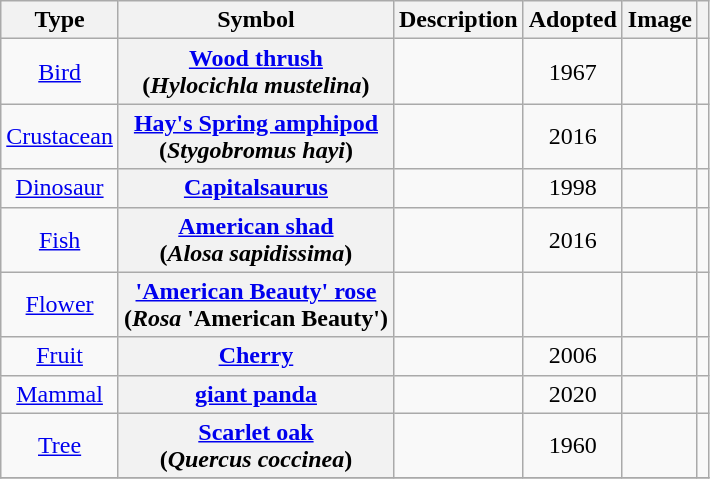<table class="wikitable sortable plainrowheaders" style="text-align: center;">
<tr>
<th scope="col">Type</th>
<th scope="col">Symbol</th>
<th scope="col">Description</th>
<th scope="col">Adopted</th>
<th scope="col" class="unsortable">Image</th>
<th scope="col"></th>
</tr>
<tr>
<td><a href='#'>Bird</a></td>
<th scope="row"><a href='#'>Wood thrush</a><br>(<em>Hylocichla mustelina</em>)</th>
<td style="text-align: left;"></td>
<td>1967</td>
<td></td>
<td></td>
</tr>
<tr>
<td><a href='#'>Crustacean</a></td>
<th scope="row"><a href='#'>Hay's Spring amphipod</a><br>(<em>Stygobromus hayi</em>)</th>
<td style="text-align: left;"></td>
<td>2016</td>
<td></td>
<td></td>
</tr>
<tr>
<td><a href='#'>Dinosaur</a></td>
<th scope="row"><a href='#'>Capitalsaurus</a></th>
<td style="text-align: left;"></td>
<td>1998</td>
<td></td>
<td></td>
</tr>
<tr>
<td><a href='#'>Fish</a></td>
<th scope="row"><a href='#'>American shad</a><br>(<em>Alosa sapidissima</em>)</th>
<td style="text-align: left;"></td>
<td>2016</td>
<td></td>
<td></td>
</tr>
<tr>
<td><a href='#'>Flower</a></td>
<th scope="row"><a href='#'>'American Beauty' rose</a><br>(<em>Rosa</em> 'American Beauty')</th>
<td style="text-align: left;"></td>
<td></td>
<td></td>
<td></td>
</tr>
<tr>
<td><a href='#'>Fruit</a></td>
<th scope="row"><a href='#'>Cherry</a></th>
<td style="text-align: left;"></td>
<td>2006</td>
<td></td>
<td></td>
</tr>
<tr>
<td><a href='#'>Mammal</a></td>
<th scope="row"><a href='#'>giant panda</a></th>
<td style="text-align: left;"></td>
<td>2020</td>
<td></td>
<td></td>
</tr>
<tr>
<td><a href='#'>Tree</a></td>
<th scope="row"><a href='#'>Scarlet oak</a><br>(<em>Quercus coccinea</em>)</th>
<td style="text-align: left;"></td>
<td>1960</td>
<td></td>
<td></td>
</tr>
<tr>
</tr>
</table>
